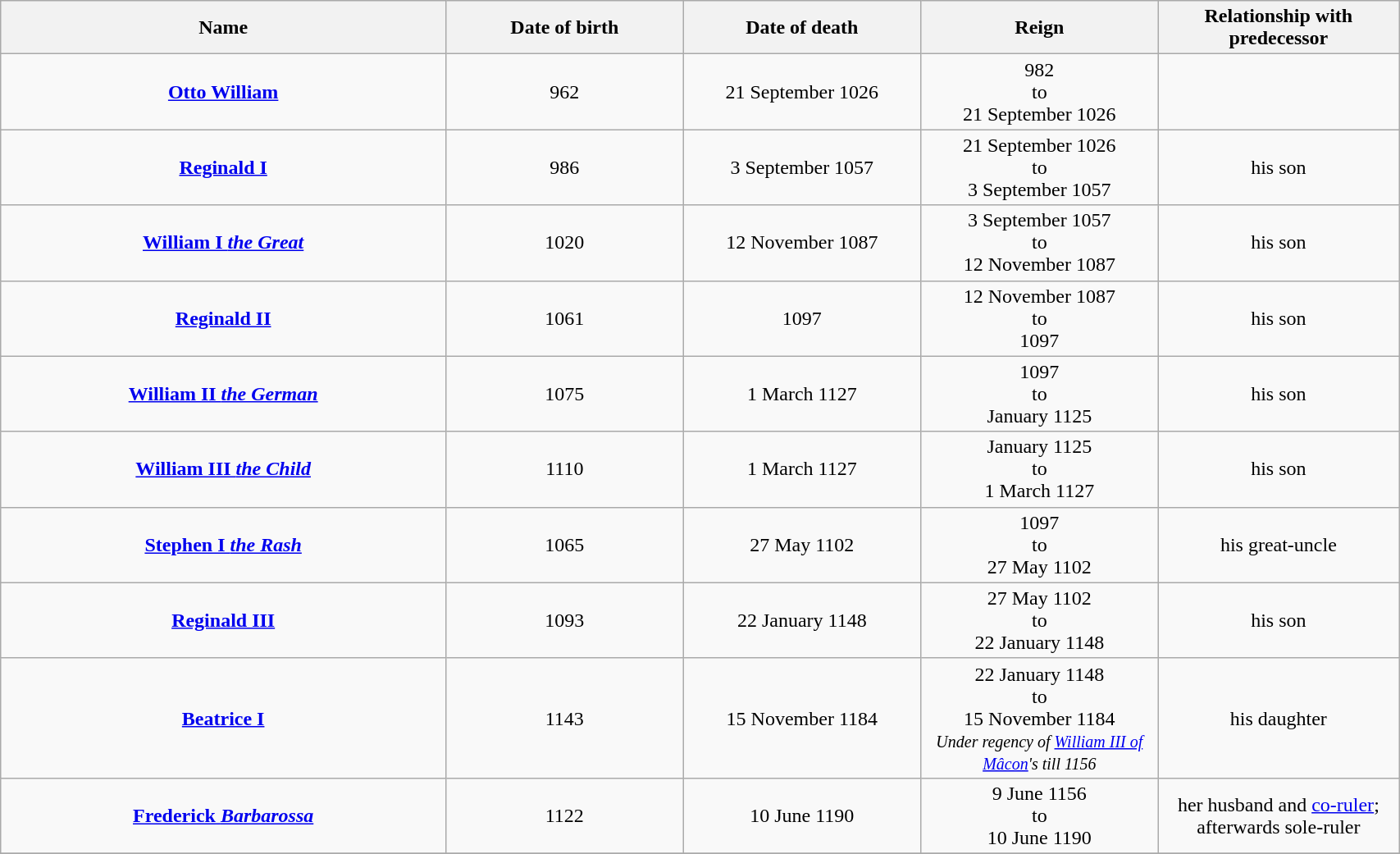<table width=90% class="wikitable">
<tr>
<th width=15%>Name</th>
<th width=8%>Date of birth</th>
<th width=8%>Date of death</th>
<th width=8%>Reign</th>
<th width=8%>Relationship with predecessor</th>
</tr>
<tr>
<td align="center"><strong><a href='#'>Otto William</a></strong></td>
<td align="center">962</td>
<td align="center">21 September 1026</td>
<td align="center">982<br>to<br>21 September 1026</td>
<td align="center"></td>
</tr>
<tr>
<td align="center"><strong><a href='#'>Reginald I</a></strong></td>
<td align="center">986</td>
<td align="center">3 September 1057</td>
<td align="center">21 September 1026<br>to<br>3 September 1057</td>
<td align="center">his son</td>
</tr>
<tr>
<td align="center"><strong><a href='#'>William I <em>the Great</em></a></strong></td>
<td align="center">1020</td>
<td align="center">12 November 1087</td>
<td align="center">3 September 1057<br>to<br>12 November 1087</td>
<td align="center">his son</td>
</tr>
<tr>
<td align="center"><strong><a href='#'>Reginald II</a></strong></td>
<td align="center">1061</td>
<td align="center">1097</td>
<td align="center">12 November 1087<br>to<br>1097</td>
<td align="center">his son</td>
</tr>
<tr>
<td align="center"><strong><a href='#'>William II <em>the German</em></a></strong></td>
<td align="center">1075</td>
<td align="center">1 March 1127</td>
<td align="center">1097<br>to<br>January 1125</td>
<td align="center">his son</td>
</tr>
<tr>
<td align="center"><strong><a href='#'>William III <em>the Child</em></a></strong></td>
<td align="center">1110</td>
<td align="center">1 March 1127</td>
<td align="center">January 1125<br>to<br>1 March 1127</td>
<td align="center">his son</td>
</tr>
<tr>
<td align="center"><strong><a href='#'>Stephen I <em>the Rash</em></a></strong></td>
<td align="center">1065</td>
<td align="center">27 May 1102</td>
<td align="center">1097<br>to<br>27 May 1102</td>
<td align="center">his great-uncle</td>
</tr>
<tr>
<td align="center"><strong><a href='#'>Reginald III</a></strong></td>
<td align="center">1093</td>
<td align="center">22 January 1148</td>
<td align="center">27 May 1102<br>to<br>22 January 1148</td>
<td align="center">his son</td>
</tr>
<tr>
<td align="center"><strong><a href='#'>Beatrice I</a></strong></td>
<td align="center">1143</td>
<td align="center">15 November 1184</td>
<td align="center">22 January 1148<br>to<br>15 November 1184<br><small><em>Under regency of <a href='#'>William III of Mâcon</a>'s till 1156</em></small></td>
<td align="center">his daughter</td>
</tr>
<tr>
<td align="center"><strong><a href='#'>Frederick <em>Barbarossa</em></a></strong></td>
<td align="center">1122</td>
<td align="center">10 June 1190</td>
<td align="center">9 June 1156<br>to<br>10 June 1190</td>
<td align="center">her husband and <a href='#'>co-ruler</a>; afterwards sole-ruler</td>
</tr>
<tr>
</tr>
</table>
